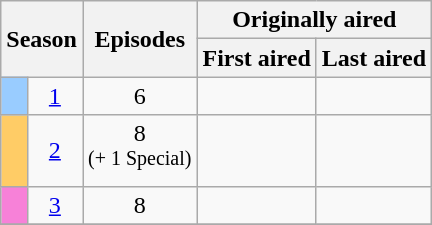<table class="wikitable plainrowheaders" style="text-align:center;">
<tr>
<th colspan="2" rowspan="2">Season</th>
<th rowspan="2">Episodes</th>
<th colspan="2">Originally aired</th>
</tr>
<tr>
<th>First aired</th>
<th>Last aired</th>
</tr>
<tr>
<td style="background:#99CCFF;"></td>
<td><a href='#'>1</a></td>
<td>6</td>
<td style="padding: 0 8px;"><br></td>
<td style="padding: 0 8px;"><br></td>
</tr>
<tr>
<td style="background:#FFCC66;"></td>
<td><a href='#'>2</a></td>
<td>8<br><sup>(+ 1 Special)</sup></td>
<td style="padding: 0 8px;"><br></td>
<td style="padding: 0 8px;"><br></td>
</tr>
<tr>
<td style="background:#F781D8;"></td>
<td><a href='#'>3</a></td>
<td>8</td>
<td style="padding: 0 8px;"><br></td>
<td style="padding: 0 8px;"><br></td>
</tr>
<tr>
</tr>
</table>
